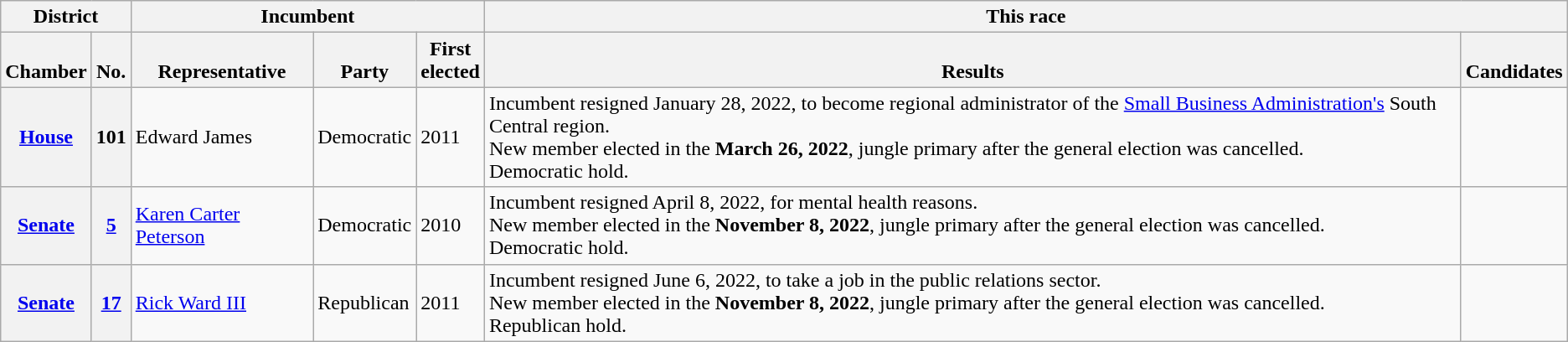<table class="wikitable sortable">
<tr valign=bottom>
<th colspan="2">District</th>
<th colspan="3">Incumbent</th>
<th colspan="2">This race</th>
</tr>
<tr valign=bottom>
<th>Chamber</th>
<th>No.</th>
<th>Representative</th>
<th>Party</th>
<th>First<br>elected</th>
<th>Results</th>
<th>Candidates</th>
</tr>
<tr>
<th><a href='#'>House</a></th>
<th>101</th>
<td>Edward James</td>
<td>Democratic</td>
<td>2011</td>
<td data-sort-value=4/6/2021 >Incumbent resigned January 28, 2022, to become regional administrator of the <a href='#'>Small Business Administration's</a> South Central region.<br>New member elected in the <strong>March 26, 2022</strong>, jungle primary after the general election was cancelled.<br>Democratic hold.</td>
<td nowrap></td>
</tr>
<tr>
<th><a href='#'>Senate</a></th>
<th><a href='#'>5</a></th>
<td><a href='#'>Karen Carter Peterson</a></td>
<td>Democratic</td>
<td>2010<br></td>
<td data-sort-value=4/6/2021 >Incumbent resigned April 8, 2022, for mental health reasons.<br>New member elected in the <strong>November 8, 2022</strong>, jungle primary after the general election was cancelled.<br>Democratic hold.</td>
<td nowrap></td>
</tr>
<tr>
<th><a href='#'>Senate</a></th>
<th><a href='#'>17</a></th>
<td><a href='#'>Rick Ward III</a></td>
<td>Republican</td>
<td>2011</td>
<td data-sort-value=4/6/2021 >Incumbent resigned June 6, 2022, to take a job in the public relations sector.<br>New member elected in the <strong>November 8, 2022</strong>, jungle primary after the general election was cancelled.<br>Republican hold.</td>
<td nowrap></td>
</tr>
</table>
